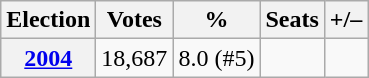<table class=wikitable style="text-align: right;">
<tr>
<th>Election</th>
<th>Votes</th>
<th>%</th>
<th>Seats</th>
<th>+/–</th>
</tr>
<tr>
<th><a href='#'>2004</a></th>
<td>18,687</td>
<td>8.0 (#5)</td>
<td></td>
<td></td>
</tr>
</table>
